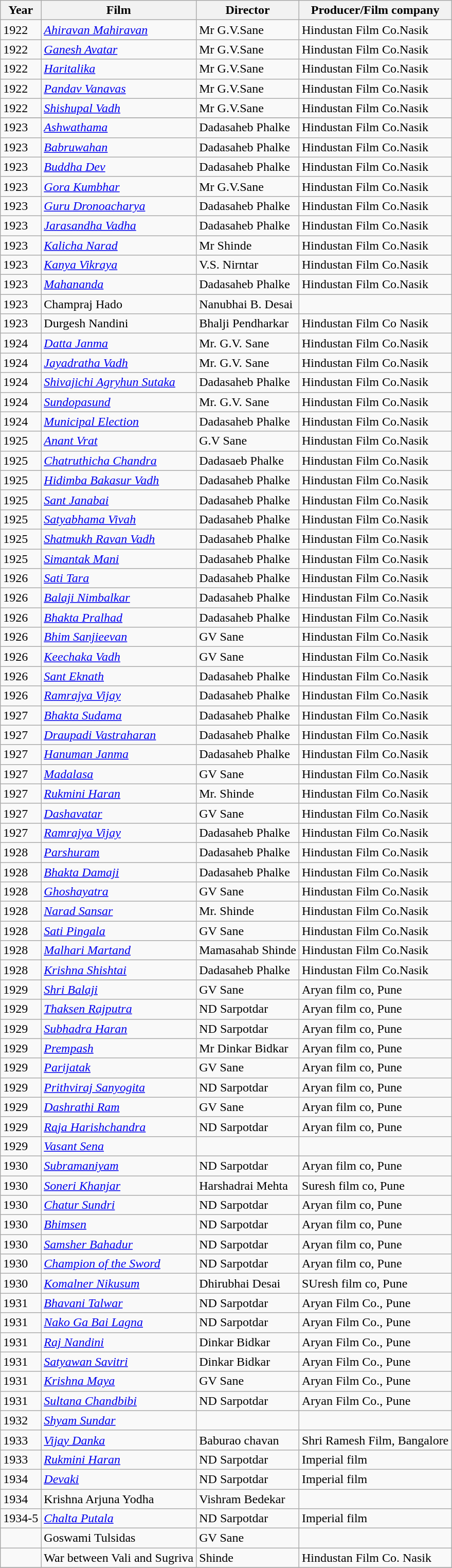<table class="wikitable sortable mw-collapsible">
<tr>
<th>Year</th>
<th>Film</th>
<th>Director</th>
<th>Producer/Film company</th>
</tr>
<tr>
<td>1922</td>
<td><em><a href='#'>Ahiravan Mahiravan</a></em></td>
<td>Mr G.V.Sane</td>
<td>Hindustan Film Co.Nasik</td>
</tr>
<tr>
<td>1922</td>
<td><em><a href='#'>Ganesh Avatar</a></em></td>
<td>Mr G.V.Sane</td>
<td>Hindustan Film Co.Nasik</td>
</tr>
<tr>
<td>1922</td>
<td><em><a href='#'>Haritalika</a></em></td>
<td>Mr G.V.Sane</td>
<td>Hindustan Film Co.Nasik</td>
</tr>
<tr>
<td>1922</td>
<td><em><a href='#'>Pandav Vanavas</a></em></td>
<td>Mr G.V.Sane</td>
<td>Hindustan Film Co.Nasik</td>
</tr>
<tr>
<td>1922</td>
<td><em><a href='#'>Shishupal Vadh</a></em></td>
<td>Mr G.V.Sane</td>
<td>Hindustan Film Co.Nasik</td>
</tr>
<tr | 1922 || >
</tr>
<tr>
<td>1923</td>
<td><em><a href='#'>Ashwathama</a></em></td>
<td>Dadasaheb Phalke</td>
<td>Hindustan Film Co.Nasik</td>
</tr>
<tr>
<td>1923</td>
<td><em><a href='#'>Babruwahan</a></em></td>
<td>Dadasaheb Phalke</td>
<td>Hindustan Film Co.Nasik</td>
</tr>
<tr>
<td>1923</td>
<td><em><a href='#'>Buddha Dev</a></em></td>
<td>Dadasaheb Phalke</td>
<td>Hindustan Film Co.Nasik</td>
</tr>
<tr>
<td>1923</td>
<td><em><a href='#'>Gora Kumbhar</a></em></td>
<td>Mr G.V.Sane</td>
<td>Hindustan Film Co.Nasik</td>
</tr>
<tr>
<td>1923</td>
<td><em><a href='#'>Guru Dronoacharya</a></em></td>
<td>Dadasaheb Phalke</td>
<td>Hindustan Film Co.Nasik</td>
</tr>
<tr>
<td>1923</td>
<td><em><a href='#'>Jarasandha Vadha</a></em></td>
<td>Dadasaheb Phalke</td>
<td>Hindustan Film Co.Nasik</td>
</tr>
<tr>
<td>1923</td>
<td><em><a href='#'>Kalicha Narad</a></em></td>
<td>Mr Shinde</td>
<td>Hindustan Film Co.Nasik</td>
</tr>
<tr>
<td>1923</td>
<td><em><a href='#'>Kanya Vikraya</a></em></td>
<td>V.S. Nirntar</td>
<td>Hindustan Film Co.Nasik</td>
</tr>
<tr>
<td>1923</td>
<td><em><a href='#'>Mahananda</a></em></td>
<td>Dadasaheb Phalke</td>
<td>Hindustan Film Co.Nasik</td>
</tr>
<tr>
<td>1923</td>
<td>Champraj Hado</td>
<td>Nanubhai B. Desai</td>
<td></td>
</tr>
<tr>
<td>1923</td>
<td>Durgesh Nandini</td>
<td>Bhalji Pendharkar</td>
<td>Hindustan Film Co Nasik</td>
</tr>
<tr>
<td>1924</td>
<td><em><a href='#'>Datta Janma</a></em></td>
<td>Mr. G.V. Sane</td>
<td>Hindustan Film Co.Nasik</td>
</tr>
<tr>
<td>1924</td>
<td><em><a href='#'>Jayadratha Vadh</a></em></td>
<td>Mr. G.V. Sane</td>
<td>Hindustan Film Co.Nasik</td>
</tr>
<tr>
<td>1924</td>
<td><em><a href='#'>Shivajichi Agryhun Sutaka </a></em></td>
<td>Dadasaheb Phalke</td>
<td>Hindustan Film Co.Nasik</td>
</tr>
<tr>
<td>1924</td>
<td><em><a href='#'>Sundopasund</a></em></td>
<td>Mr. G.V. Sane</td>
<td>Hindustan Film Co.Nasik</td>
</tr>
<tr>
<td>1924</td>
<td><em><a href='#'>Municipal Election</a></em></td>
<td>Dadasaheb Phalke</td>
<td>Hindustan Film Co.Nasik</td>
</tr>
<tr>
<td>1925</td>
<td><em><a href='#'>Anant Vrat </a></em></td>
<td>G.V Sane</td>
<td>Hindustan Film Co.Nasik</td>
</tr>
<tr>
<td>1925</td>
<td><em><a href='#'>Chatruthicha Chandra </a></em></td>
<td>Dadasaeb Phalke</td>
<td>Hindustan Film Co.Nasik</td>
</tr>
<tr>
<td>1925</td>
<td><em><a href='#'>Hidimba Bakasur Vadh</a></em></td>
<td>Dadasaheb Phalke</td>
<td>Hindustan Film Co.Nasik</td>
</tr>
<tr>
<td>1925</td>
<td><em><a href='#'>Sant Janabai</a></em></td>
<td>Dadasaheb Phalke</td>
<td>Hindustan Film Co.Nasik</td>
</tr>
<tr>
<td>1925</td>
<td><em><a href='#'>Satyabhama Vivah</a></em></td>
<td>Dadasaheb Phalke</td>
<td>Hindustan Film Co.Nasik</td>
</tr>
<tr>
<td>1925</td>
<td><em><a href='#'>Shatmukh Ravan Vadh</a></em></td>
<td>Dadasaheb Phalke</td>
<td>Hindustan Film Co.Nasik</td>
</tr>
<tr>
<td>1925</td>
<td><em><a href='#'>Simantak Mani</a></em></td>
<td>Dadasaheb Phalke</td>
<td>Hindustan Film Co.Nasik</td>
</tr>
<tr>
<td>1926</td>
<td><em><a href='#'>Sati Tara</a></em></td>
<td>Dadasaheb Phalke</td>
<td>Hindustan Film Co.Nasik</td>
</tr>
<tr>
<td>1926</td>
<td><em><a href='#'>Balaji Nimbalkar</a></em></td>
<td>Dadasaheb Phalke</td>
<td>Hindustan Film Co.Nasik</td>
</tr>
<tr>
<td>1926</td>
<td><em><a href='#'>Bhakta Pralhad</a></em></td>
<td>Dadasaheb Phalke</td>
<td>Hindustan Film Co.Nasik</td>
</tr>
<tr>
<td>1926</td>
<td><em><a href='#'>Bhim Sanjieevan </a></em></td>
<td>GV Sane</td>
<td>Hindustan Film Co.Nasik</td>
</tr>
<tr>
<td>1926</td>
<td><em><a href='#'>Keechaka Vadh</a></em></td>
<td>GV Sane</td>
<td>Hindustan Film Co.Nasik</td>
</tr>
<tr>
<td>1926</td>
<td><em><a href='#'>Sant Eknath</a></em></td>
<td>Dadasaheb Phalke</td>
<td>Hindustan Film Co.Nasik</td>
</tr>
<tr>
<td>1926</td>
<td><em><a href='#'>Ramrajya Vijay</a></em></td>
<td>Dadasaheb Phalke</td>
<td>Hindustan Film Co.Nasik</td>
</tr>
<tr>
<td>1927</td>
<td><em><a href='#'>Bhakta Sudama</a></em></td>
<td>Dadasaheb Phalke</td>
<td>Hindustan Film Co.Nasik</td>
</tr>
<tr>
<td>1927</td>
<td><em><a href='#'>Draupadi Vastraharan</a></em></td>
<td>Dadasaheb Phalke</td>
<td>Hindustan Film Co.Nasik</td>
</tr>
<tr>
<td>1927</td>
<td><em><a href='#'>Hanuman Janma</a></em></td>
<td>Dadasaheb Phalke</td>
<td>Hindustan Film Co.Nasik</td>
</tr>
<tr>
<td>1927</td>
<td><em><a href='#'>Madalasa</a></em></td>
<td>GV Sane</td>
<td>Hindustan Film Co.Nasik</td>
</tr>
<tr>
<td>1927</td>
<td><em><a href='#'>Rukmini Haran</a></em></td>
<td>Mr. Shinde</td>
<td>Hindustan Film Co.Nasik</td>
</tr>
<tr>
<td>1927</td>
<td><em><a href='#'>Dashavatar</a></em></td>
<td>GV Sane</td>
<td>Hindustan Film Co.Nasik</td>
</tr>
<tr>
<td>1927</td>
<td><em><a href='#'>Ramrajya Vijay</a></em></td>
<td>Dadasaheb Phalke</td>
<td>Hindustan Film Co.Nasik</td>
</tr>
<tr>
<td>1928</td>
<td><em><a href='#'>Parshuram</a></em></td>
<td>Dadasaheb Phalke</td>
<td>Hindustan Film Co.Nasik</td>
</tr>
<tr>
<td>1928</td>
<td><em><a href='#'>Bhakta Damaji</a></em></td>
<td>Dadasaheb Phalke</td>
<td>Hindustan Film Co.Nasik</td>
</tr>
<tr>
<td>1928</td>
<td><em><a href='#'>Ghoshayatra</a></em></td>
<td>GV Sane</td>
<td>Hindustan Film Co.Nasik</td>
</tr>
<tr>
<td>1928</td>
<td><em><a href='#'>Narad Sansar</a></em></td>
<td>Mr. Shinde</td>
<td>Hindustan Film Co.Nasik</td>
</tr>
<tr>
<td>1928</td>
<td><em><a href='#'>Sati Pingala</a></em></td>
<td>GV Sane</td>
<td>Hindustan Film Co.Nasik</td>
</tr>
<tr>
<td>1928</td>
<td><em><a href='#'>Malhari Martand</a></em></td>
<td>Mamasahab Shinde</td>
<td>Hindustan Film Co.Nasik</td>
</tr>
<tr>
<td>1928</td>
<td><em><a href='#'>Krishna Shishtai</a></em></td>
<td>Dadasaheb Phalke</td>
<td>Hindustan Film Co.Nasik</td>
</tr>
<tr>
<td>1929</td>
<td><em><a href='#'>Shri Balaji</a></em></td>
<td>GV Sane</td>
<td>Aryan film co, Pune</td>
</tr>
<tr>
<td>1929</td>
<td><em><a href='#'>Thaksen Rajputra </a></em></td>
<td>ND Sarpotdar</td>
<td>Aryan film co, Pune</td>
</tr>
<tr>
<td>1929</td>
<td><em><a href='#'>Subhadra Haran</a></em></td>
<td>ND Sarpotdar</td>
<td>Aryan film co, Pune</td>
</tr>
<tr>
<td>1929</td>
<td><em><a href='#'>Prempash</a></em></td>
<td>Mr Dinkar Bidkar</td>
<td>Aryan film co, Pune</td>
</tr>
<tr>
<td>1929</td>
<td><em><a href='#'>Parijatak</a></em></td>
<td>GV Sane</td>
<td>Aryan film co, Pune</td>
</tr>
<tr>
<td>1929</td>
<td><em><a href='#'>Prithviraj Sanyogita</a></em></td>
<td>ND Sarpotdar</td>
<td>Aryan film co, Pune</td>
</tr>
<tr>
<td>1929</td>
<td><em><a href='#'>Dashrathi Ram</a></em></td>
<td>GV Sane</td>
<td>Aryan film co, Pune</td>
</tr>
<tr>
<td>1929</td>
<td><em><a href='#'>Raja Harishchandra</a></em></td>
<td>ND Sarpotdar</td>
<td>Aryan film co, Pune</td>
</tr>
<tr>
<td>1929</td>
<td><em><a href='#'>Vasant Sena</a></em></td>
<td></td>
<td></td>
</tr>
<tr>
<td>1930</td>
<td><em><a href='#'>Subramaniyam</a></em></td>
<td>ND Sarpotdar</td>
<td>Aryan film co, Pune</td>
</tr>
<tr>
<td>1930</td>
<td><em><a href='#'>Soneri Khanjar</a></em></td>
<td>Harshadrai Mehta</td>
<td>Suresh film co, Pune</td>
</tr>
<tr>
<td>1930</td>
<td><em><a href='#'>Chatur Sundri</a></em></td>
<td>ND Sarpotdar</td>
<td>Aryan film co, Pune</td>
</tr>
<tr>
<td>1930</td>
<td><em><a href='#'>Bhimsen</a></em></td>
<td>ND Sarpotdar</td>
<td>Aryan film co, Pune</td>
</tr>
<tr>
<td>1930</td>
<td><em><a href='#'>Samsher Bahadur</a></em></td>
<td>ND Sarpotdar</td>
<td>Aryan film co, Pune</td>
</tr>
<tr>
<td>1930</td>
<td><em><a href='#'>Champion of the Sword</a></em></td>
<td>ND Sarpotdar</td>
<td>Aryan film co, Pune</td>
</tr>
<tr>
<td>1930</td>
<td><em><a href='#'>Komalner Nikusum</a></em></td>
<td>Dhirubhai Desai</td>
<td>SUresh film co, Pune</td>
</tr>
<tr>
<td>1931</td>
<td><em><a href='#'>Bhavani Talwar</a></em></td>
<td>ND Sarpotdar</td>
<td>Aryan Film Co., Pune</td>
</tr>
<tr>
<td>1931</td>
<td><em><a href='#'>Nako Ga Bai Lagna</a></em></td>
<td>ND Sarpotdar</td>
<td>Aryan Film Co., Pune</td>
</tr>
<tr>
<td>1931</td>
<td><em><a href='#'>Raj Nandini</a></em></td>
<td>Dinkar Bidkar</td>
<td>Aryan Film Co., Pune</td>
</tr>
<tr>
<td>1931</td>
<td><em><a href='#'>Satyawan Savitri</a></em></td>
<td>Dinkar Bidkar</td>
<td>Aryan Film Co., Pune</td>
</tr>
<tr>
<td>1931</td>
<td><em><a href='#'>Krishna Maya</a></em></td>
<td>GV Sane</td>
<td>Aryan Film Co., Pune</td>
</tr>
<tr>
<td>1931</td>
<td><em><a href='#'>Sultana Chandbibi</a></em></td>
<td>ND Sarpotdar</td>
<td>Aryan Film Co., Pune</td>
</tr>
<tr>
<td>1932</td>
<td><em><a href='#'>Shyam Sundar</a></em></td>
<td></td>
<td></td>
</tr>
<tr>
<td>1933</td>
<td><em><a href='#'>Vijay Danka</a></em></td>
<td>Baburao chavan</td>
<td>Shri Ramesh Film, Bangalore</td>
</tr>
<tr>
<td>1933</td>
<td><em><a href='#'>Rukmini Haran</a></em></td>
<td>ND Sarpotdar</td>
<td>Imperial film</td>
</tr>
<tr>
<td>1934</td>
<td><em><a href='#'>Devaki</a></em></td>
<td>ND Sarpotdar</td>
<td>Imperial film</td>
</tr>
<tr>
<td>1934</td>
<td>Krishna Arjuna Yodha</td>
<td>Vishram Bedekar</td>
<td></td>
</tr>
<tr>
<td>1934-5</td>
<td><em><a href='#'>Chalta Putala</a></em></td>
<td>ND Sarpotdar</td>
<td>Imperial film</td>
</tr>
<tr>
<td></td>
<td>Goswami Tulsidas</td>
<td>GV Sane</td>
<td></td>
</tr>
<tr>
<td></td>
<td>War between Vali and Sugriva</td>
<td>Shinde</td>
<td>Hindustan Film Co. Nasik</td>
</tr>
<tr>
</tr>
</table>
